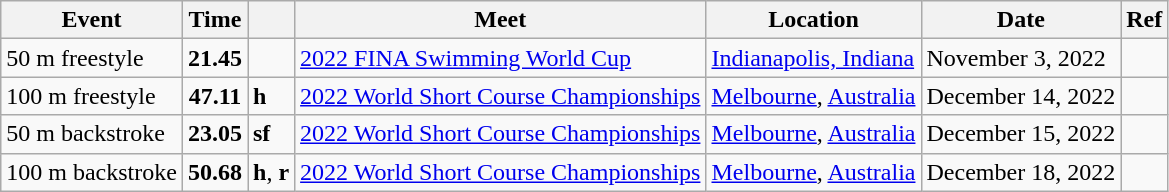<table class="wikitable">
<tr>
<th>Event</th>
<th>Time</th>
<th></th>
<th>Meet</th>
<th>Location</th>
<th>Date</th>
<th>Ref</th>
</tr>
<tr>
<td>50 m freestyle</td>
<td style="text-align:center;"><strong>21.45</strong></td>
<td></td>
<td><a href='#'>2022 FINA Swimming World Cup</a></td>
<td><a href='#'>Indianapolis, Indiana</a></td>
<td>November 3, 2022</td>
<td style="text-align:center;"></td>
</tr>
<tr>
<td>100 m freestyle</td>
<td style="text-align:center;"><strong>47.11</strong></td>
<td><strong>h</strong></td>
<td><a href='#'>2022 World Short Course Championships</a></td>
<td><a href='#'>Melbourne</a>, <a href='#'>Australia</a></td>
<td>December 14, 2022</td>
<td style="text-align:center;"></td>
</tr>
<tr>
<td>50 m backstroke</td>
<td style="text-align:center;"><strong>23.05</strong></td>
<td><strong>sf</strong></td>
<td><a href='#'>2022 World Short Course Championships</a></td>
<td><a href='#'>Melbourne</a>, <a href='#'>Australia</a></td>
<td>December 15, 2022</td>
<td style="text-align:center;"></td>
</tr>
<tr>
<td>100 m backstroke</td>
<td style="text-align:center;"><strong>50.68</strong></td>
<td><strong>h</strong>, <strong>r</strong></td>
<td><a href='#'>2022 World Short Course Championships</a></td>
<td><a href='#'>Melbourne</a>, <a href='#'>Australia</a></td>
<td>December 18, 2022</td>
<td style="text-align:center;"></td>
</tr>
</table>
